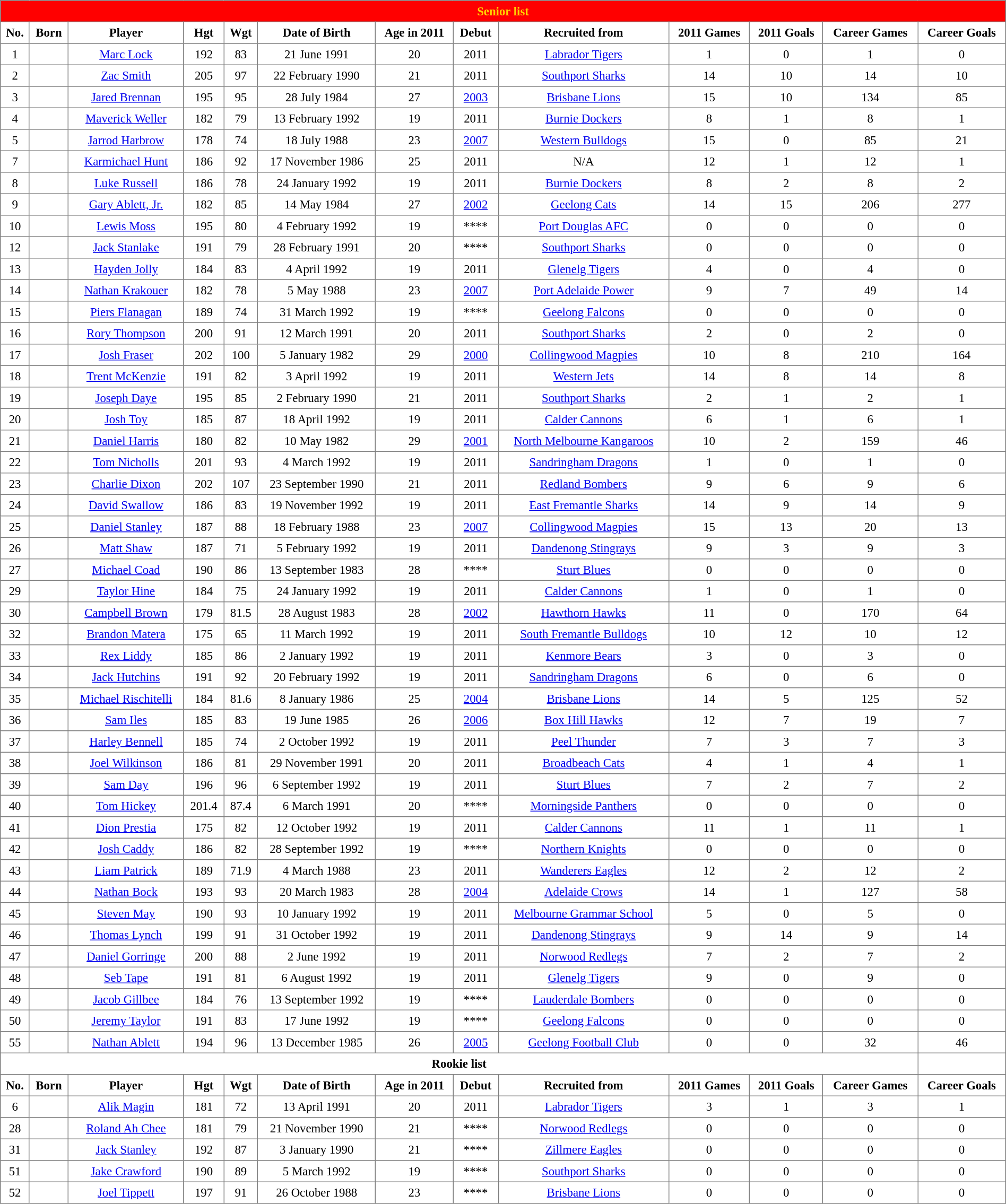<table border="1" cellpadding="4" cellspacing="0" class="collapsible collapsed" style="text-align:center; font-size:95%; border-collapse:collapse; width:100%;">
<tr>
<th style="background:red; color:gold" colspan="13">Senior list</th>
</tr>
<tr>
<th>No.</th>
<th>Born</th>
<th>Player</th>
<th>Hgt</th>
<th>Wgt</th>
<th>Date of Birth</th>
<th>Age in 2011</th>
<th>Debut</th>
<th>Recruited from</th>
<th>2011 Games</th>
<th>2011 Goals</th>
<th>Career Games</th>
<th>Career Goals</th>
</tr>
<tr>
<td>1</td>
<td></td>
<td><a href='#'>Marc Lock</a></td>
<td>192</td>
<td>83</td>
<td>21 June 1991</td>
<td>20</td>
<td>2011</td>
<td><a href='#'>Labrador Tigers</a></td>
<td>1</td>
<td>0</td>
<td>1</td>
<td>0</td>
</tr>
<tr>
<td>2</td>
<td></td>
<td><a href='#'>Zac Smith</a></td>
<td>205</td>
<td>97</td>
<td>22 February 1990</td>
<td>21</td>
<td>2011</td>
<td><a href='#'>Southport Sharks</a></td>
<td>14</td>
<td>10</td>
<td>14</td>
<td>10</td>
</tr>
<tr>
<td>3</td>
<td></td>
<td><a href='#'>Jared Brennan</a></td>
<td>195</td>
<td>95</td>
<td>28 July 1984</td>
<td>27</td>
<td><a href='#'>2003</a></td>
<td><a href='#'>Brisbane Lions</a></td>
<td>15</td>
<td>10</td>
<td>134</td>
<td>85</td>
</tr>
<tr>
<td>4</td>
<td></td>
<td><a href='#'>Maverick Weller</a></td>
<td>182</td>
<td>79</td>
<td>13 February 1992</td>
<td>19</td>
<td>2011</td>
<td><a href='#'>Burnie Dockers</a></td>
<td>8</td>
<td>1</td>
<td>8</td>
<td>1</td>
</tr>
<tr>
<td>5</td>
<td></td>
<td><a href='#'>Jarrod Harbrow</a></td>
<td>178</td>
<td>74</td>
<td>18 July 1988</td>
<td>23</td>
<td><a href='#'>2007</a></td>
<td><a href='#'>Western Bulldogs</a></td>
<td>15</td>
<td>0</td>
<td>85</td>
<td>21</td>
</tr>
<tr>
<td>7</td>
<td></td>
<td><a href='#'>Karmichael Hunt</a></td>
<td>186</td>
<td>92</td>
<td>17 November 1986</td>
<td>25</td>
<td>2011</td>
<td>N/A</td>
<td>12</td>
<td>1</td>
<td>12</td>
<td>1</td>
</tr>
<tr>
<td>8</td>
<td></td>
<td><a href='#'>Luke Russell</a></td>
<td>186</td>
<td>78</td>
<td>24 January 1992</td>
<td>19</td>
<td>2011</td>
<td><a href='#'>Burnie Dockers</a></td>
<td>8</td>
<td>2</td>
<td>8</td>
<td>2</td>
</tr>
<tr>
<td>9</td>
<td></td>
<td><a href='#'>Gary Ablett, Jr.</a></td>
<td>182</td>
<td>85</td>
<td>14 May 1984</td>
<td>27</td>
<td><a href='#'>2002</a></td>
<td><a href='#'>Geelong Cats</a></td>
<td>14</td>
<td>15</td>
<td>206</td>
<td>277</td>
</tr>
<tr>
<td>10</td>
<td></td>
<td><a href='#'>Lewis Moss</a></td>
<td>195</td>
<td>80</td>
<td>4 February 1992</td>
<td>19</td>
<td>****</td>
<td><a href='#'>Port Douglas AFC</a></td>
<td>0</td>
<td>0</td>
<td>0</td>
<td>0</td>
</tr>
<tr>
<td>12</td>
<td></td>
<td><a href='#'>Jack Stanlake</a></td>
<td>191</td>
<td>79</td>
<td>28 February 1991</td>
<td>20</td>
<td>****</td>
<td><a href='#'>Southport Sharks</a></td>
<td>0</td>
<td>0</td>
<td>0</td>
<td>0</td>
</tr>
<tr>
<td>13</td>
<td></td>
<td><a href='#'>Hayden Jolly</a></td>
<td>184</td>
<td>83</td>
<td>4 April 1992</td>
<td>19</td>
<td>2011</td>
<td><a href='#'>Glenelg Tigers</a></td>
<td>4</td>
<td>0</td>
<td>4</td>
<td>0</td>
</tr>
<tr>
<td>14</td>
<td></td>
<td><a href='#'>Nathan Krakouer</a></td>
<td>182</td>
<td>78</td>
<td>5 May 1988</td>
<td>23</td>
<td><a href='#'>2007</a></td>
<td><a href='#'>Port Adelaide Power</a></td>
<td>9</td>
<td>7</td>
<td>49</td>
<td>14</td>
</tr>
<tr>
<td>15</td>
<td></td>
<td><a href='#'>Piers Flanagan</a></td>
<td>189</td>
<td>74</td>
<td>31 March 1992</td>
<td>19</td>
<td>****</td>
<td><a href='#'>Geelong Falcons</a></td>
<td>0</td>
<td>0</td>
<td>0</td>
<td>0</td>
</tr>
<tr>
<td>16</td>
<td></td>
<td><a href='#'>Rory Thompson</a></td>
<td>200</td>
<td>91</td>
<td>12 March 1991</td>
<td>20</td>
<td>2011</td>
<td><a href='#'>Southport Sharks</a></td>
<td>2</td>
<td>0</td>
<td>2</td>
<td>0</td>
</tr>
<tr>
<td>17</td>
<td></td>
<td><a href='#'>Josh Fraser</a></td>
<td>202</td>
<td>100</td>
<td>5 January 1982</td>
<td>29</td>
<td><a href='#'>2000</a></td>
<td><a href='#'>Collingwood Magpies</a></td>
<td>10</td>
<td>8</td>
<td>210</td>
<td>164</td>
</tr>
<tr>
<td>18</td>
<td></td>
<td><a href='#'>Trent McKenzie</a></td>
<td>191</td>
<td>82</td>
<td>3 April 1992</td>
<td>19</td>
<td>2011</td>
<td><a href='#'>Western Jets</a></td>
<td>14</td>
<td>8</td>
<td>14</td>
<td>8</td>
</tr>
<tr>
<td>19</td>
<td></td>
<td><a href='#'>Joseph Daye</a></td>
<td>195</td>
<td>85</td>
<td>2 February 1990</td>
<td>21</td>
<td>2011</td>
<td><a href='#'>Southport Sharks</a></td>
<td>2</td>
<td>1</td>
<td>2</td>
<td>1</td>
</tr>
<tr>
<td>20</td>
<td></td>
<td><a href='#'>Josh Toy</a></td>
<td>185</td>
<td>87</td>
<td>18 April 1992</td>
<td>19</td>
<td>2011</td>
<td><a href='#'>Calder Cannons</a></td>
<td>6</td>
<td>1</td>
<td>6</td>
<td>1</td>
</tr>
<tr>
<td>21</td>
<td></td>
<td><a href='#'>Daniel Harris</a></td>
<td>180</td>
<td>82</td>
<td>10 May 1982</td>
<td>29</td>
<td><a href='#'>2001</a></td>
<td><a href='#'>North Melbourne Kangaroos</a></td>
<td>10</td>
<td>2</td>
<td>159</td>
<td>46</td>
</tr>
<tr>
<td>22</td>
<td></td>
<td><a href='#'>Tom Nicholls</a></td>
<td>201</td>
<td>93</td>
<td>4 March 1992</td>
<td>19</td>
<td>2011</td>
<td><a href='#'>Sandringham Dragons</a></td>
<td>1</td>
<td>0</td>
<td>1</td>
<td>0</td>
</tr>
<tr>
<td>23</td>
<td></td>
<td><a href='#'>Charlie Dixon</a></td>
<td>202</td>
<td>107</td>
<td>23 September 1990</td>
<td>21</td>
<td>2011</td>
<td><a href='#'>Redland Bombers</a></td>
<td>9</td>
<td>6</td>
<td>9</td>
<td>6</td>
</tr>
<tr>
<td>24</td>
<td></td>
<td><a href='#'>David Swallow</a></td>
<td>186</td>
<td>83</td>
<td>19 November 1992</td>
<td>19</td>
<td>2011</td>
<td><a href='#'>East Fremantle Sharks</a></td>
<td>14</td>
<td>9</td>
<td>14</td>
<td>9</td>
</tr>
<tr>
<td>25</td>
<td></td>
<td><a href='#'>Daniel Stanley</a></td>
<td>187</td>
<td>88</td>
<td>18 February 1988</td>
<td>23</td>
<td><a href='#'>2007</a></td>
<td><a href='#'>Collingwood Magpies</a></td>
<td>15</td>
<td>13</td>
<td>20</td>
<td>13</td>
</tr>
<tr>
<td>26</td>
<td></td>
<td><a href='#'>Matt Shaw</a></td>
<td>187</td>
<td>71</td>
<td>5 February 1992</td>
<td>19</td>
<td>2011</td>
<td><a href='#'>Dandenong Stingrays</a></td>
<td>9</td>
<td>3</td>
<td>9</td>
<td>3</td>
</tr>
<tr>
<td>27</td>
<td></td>
<td><a href='#'>Michael Coad</a></td>
<td>190</td>
<td>86</td>
<td>13 September 1983</td>
<td>28</td>
<td>****</td>
<td><a href='#'>Sturt Blues</a></td>
<td>0</td>
<td>0</td>
<td>0</td>
<td>0</td>
</tr>
<tr>
<td>29</td>
<td></td>
<td><a href='#'>Taylor Hine</a></td>
<td>184</td>
<td>75</td>
<td>24 January 1992</td>
<td>19</td>
<td>2011</td>
<td><a href='#'>Calder Cannons</a></td>
<td>1</td>
<td>0</td>
<td>1</td>
<td>0</td>
</tr>
<tr>
<td>30</td>
<td></td>
<td><a href='#'>Campbell Brown</a></td>
<td>179</td>
<td>81.5</td>
<td>28 August 1983</td>
<td>28</td>
<td><a href='#'>2002</a></td>
<td><a href='#'>Hawthorn Hawks</a></td>
<td>11</td>
<td>0</td>
<td>170</td>
<td>64</td>
</tr>
<tr>
<td>32</td>
<td></td>
<td><a href='#'>Brandon Matera</a></td>
<td>175</td>
<td>65</td>
<td>11 March 1992</td>
<td>19</td>
<td>2011</td>
<td><a href='#'>South Fremantle Bulldogs</a></td>
<td>10</td>
<td>12</td>
<td>10</td>
<td>12</td>
</tr>
<tr>
<td>33</td>
<td></td>
<td><a href='#'>Rex Liddy</a></td>
<td>185</td>
<td>86</td>
<td>2 January 1992</td>
<td>19</td>
<td>2011</td>
<td><a href='#'>Kenmore Bears</a></td>
<td>3</td>
<td>0</td>
<td>3</td>
<td>0</td>
</tr>
<tr>
<td>34</td>
<td></td>
<td><a href='#'>Jack Hutchins</a></td>
<td>191</td>
<td>92</td>
<td>20 February 1992</td>
<td>19</td>
<td>2011</td>
<td><a href='#'>Sandringham Dragons</a></td>
<td>6</td>
<td>0</td>
<td>6</td>
<td>0</td>
</tr>
<tr>
<td>35</td>
<td></td>
<td><a href='#'>Michael Rischitelli</a></td>
<td>184</td>
<td>81.6</td>
<td>8 January 1986</td>
<td>25</td>
<td><a href='#'>2004</a></td>
<td><a href='#'>Brisbane Lions</a></td>
<td>14</td>
<td>5</td>
<td>125</td>
<td>52</td>
</tr>
<tr>
<td>36</td>
<td></td>
<td><a href='#'>Sam Iles</a></td>
<td>185</td>
<td>83</td>
<td>19 June 1985</td>
<td>26</td>
<td><a href='#'>2006</a></td>
<td><a href='#'>Box Hill Hawks</a></td>
<td>12</td>
<td>7</td>
<td>19</td>
<td>7</td>
</tr>
<tr>
<td>37</td>
<td></td>
<td><a href='#'>Harley Bennell</a></td>
<td>185</td>
<td>74</td>
<td>2 October 1992</td>
<td>19</td>
<td>2011</td>
<td><a href='#'>Peel Thunder</a></td>
<td>7</td>
<td>3</td>
<td>7</td>
<td>3</td>
</tr>
<tr>
<td>38</td>
<td></td>
<td><a href='#'>Joel Wilkinson</a></td>
<td>186</td>
<td>81</td>
<td>29 November 1991</td>
<td>20</td>
<td>2011</td>
<td><a href='#'>Broadbeach Cats</a></td>
<td>4</td>
<td>1</td>
<td>4</td>
<td>1</td>
</tr>
<tr>
<td>39</td>
<td></td>
<td><a href='#'>Sam Day</a></td>
<td>196</td>
<td>96</td>
<td>6 September 1992</td>
<td>19</td>
<td>2011</td>
<td><a href='#'>Sturt Blues</a></td>
<td>7</td>
<td>2</td>
<td>7</td>
<td>2</td>
</tr>
<tr>
<td>40</td>
<td></td>
<td><a href='#'>Tom Hickey</a></td>
<td>201.4</td>
<td>87.4</td>
<td>6 March 1991</td>
<td>20</td>
<td>****</td>
<td><a href='#'>Morningside Panthers</a></td>
<td>0</td>
<td>0</td>
<td>0</td>
<td>0</td>
</tr>
<tr>
<td>41</td>
<td></td>
<td><a href='#'>Dion Prestia</a></td>
<td>175</td>
<td>82</td>
<td>12 October 1992</td>
<td>19</td>
<td>2011</td>
<td><a href='#'>Calder Cannons</a></td>
<td>11</td>
<td>1</td>
<td>11</td>
<td>1</td>
</tr>
<tr>
<td>42</td>
<td></td>
<td><a href='#'>Josh Caddy</a></td>
<td>186</td>
<td>82</td>
<td>28 September 1992</td>
<td>19</td>
<td>****</td>
<td><a href='#'>Northern Knights</a></td>
<td>0</td>
<td>0</td>
<td>0</td>
<td>0</td>
</tr>
<tr>
<td>43</td>
<td></td>
<td><a href='#'>Liam Patrick</a></td>
<td>189</td>
<td>71.9</td>
<td>4 March 1988</td>
<td>23</td>
<td>2011</td>
<td><a href='#'>Wanderers Eagles</a></td>
<td>12</td>
<td>2</td>
<td>12</td>
<td>2</td>
</tr>
<tr>
<td>44</td>
<td></td>
<td><a href='#'>Nathan Bock</a></td>
<td>193</td>
<td>93</td>
<td>20 March 1983</td>
<td>28</td>
<td><a href='#'>2004</a></td>
<td><a href='#'>Adelaide Crows</a></td>
<td>14</td>
<td>1</td>
<td>127</td>
<td>58</td>
</tr>
<tr>
<td>45</td>
<td></td>
<td><a href='#'>Steven May</a></td>
<td>190</td>
<td>93</td>
<td>10 January 1992</td>
<td>19</td>
<td>2011</td>
<td><a href='#'>Melbourne Grammar School</a></td>
<td>5</td>
<td>0</td>
<td>5</td>
<td>0</td>
</tr>
<tr>
<td>46</td>
<td></td>
<td><a href='#'>Thomas Lynch</a></td>
<td>199</td>
<td>91</td>
<td>31 October 1992</td>
<td>19</td>
<td>2011</td>
<td><a href='#'>Dandenong Stingrays</a></td>
<td>9</td>
<td>14</td>
<td>9</td>
<td>14</td>
</tr>
<tr>
<td>47</td>
<td></td>
<td><a href='#'>Daniel Gorringe</a></td>
<td>200</td>
<td>88</td>
<td>2 June 1992</td>
<td>19</td>
<td>2011</td>
<td><a href='#'>Norwood Redlegs</a></td>
<td>7</td>
<td>2</td>
<td>7</td>
<td>2</td>
</tr>
<tr>
<td>48</td>
<td></td>
<td><a href='#'>Seb Tape</a></td>
<td>191</td>
<td>81</td>
<td>6 August 1992</td>
<td>19</td>
<td>2011</td>
<td><a href='#'>Glenelg Tigers</a></td>
<td>9</td>
<td>0</td>
<td>9</td>
<td>0</td>
</tr>
<tr>
<td>49</td>
<td></td>
<td><a href='#'>Jacob Gillbee</a></td>
<td>184</td>
<td>76</td>
<td>13 September 1992</td>
<td>19</td>
<td>****</td>
<td><a href='#'>Lauderdale Bombers</a></td>
<td>0</td>
<td>0</td>
<td>0</td>
<td>0</td>
</tr>
<tr>
<td>50</td>
<td></td>
<td><a href='#'>Jeremy Taylor</a></td>
<td>191</td>
<td>83</td>
<td>17 June 1992</td>
<td>19</td>
<td>****</td>
<td><a href='#'>Geelong Falcons</a></td>
<td>0</td>
<td>0</td>
<td>0</td>
<td>0</td>
</tr>
<tr>
<td>55</td>
<td></td>
<td><a href='#'>Nathan Ablett</a></td>
<td>194</td>
<td>96</td>
<td>13 December 1985</td>
<td>26</td>
<td><a href='#'>2005</a></td>
<td><a href='#'>Geelong Football Club</a></td>
<td>0</td>
<td>0</td>
<td>32</td>
<td>46</td>
</tr>
<tr>
<th colspan="12">Rookie list</th>
</tr>
<tr>
<th>No.</th>
<th>Born</th>
<th>Player</th>
<th>Hgt</th>
<th>Wgt</th>
<th>Date of Birth</th>
<th>Age in 2011</th>
<th>Debut</th>
<th>Recruited from</th>
<th>2011 Games</th>
<th>2011 Goals</th>
<th>Career Games</th>
<th>Career Goals</th>
</tr>
<tr>
<td>6</td>
<td></td>
<td><a href='#'>Alik Magin</a></td>
<td>181</td>
<td>72</td>
<td>13 April 1991</td>
<td>20</td>
<td>2011</td>
<td><a href='#'>Labrador Tigers</a></td>
<td>3</td>
<td>1</td>
<td>3</td>
<td>1</td>
</tr>
<tr>
<td>28</td>
<td></td>
<td><a href='#'>Roland Ah Chee</a></td>
<td>181</td>
<td>79</td>
<td>21 November 1990</td>
<td>21</td>
<td>****</td>
<td><a href='#'>Norwood Redlegs</a></td>
<td>0</td>
<td>0</td>
<td>0</td>
<td>0</td>
</tr>
<tr>
<td>31</td>
<td></td>
<td><a href='#'>Jack Stanley</a></td>
<td>192</td>
<td>87</td>
<td>3 January 1990</td>
<td>21</td>
<td>****</td>
<td><a href='#'>Zillmere Eagles</a></td>
<td>0</td>
<td>0</td>
<td>0</td>
<td>0</td>
</tr>
<tr>
<td>51</td>
<td></td>
<td><a href='#'>Jake Crawford</a></td>
<td>190</td>
<td>89</td>
<td>5 March 1992</td>
<td>19</td>
<td>****</td>
<td><a href='#'>Southport Sharks</a></td>
<td>0</td>
<td>0</td>
<td>0</td>
<td>0</td>
</tr>
<tr>
<td>52</td>
<td></td>
<td><a href='#'>Joel Tippett</a></td>
<td>197</td>
<td>91</td>
<td>26 October 1988</td>
<td>23</td>
<td>****</td>
<td><a href='#'>Brisbane Lions</a></td>
<td>0</td>
<td>0</td>
<td>0</td>
<td>0</td>
</tr>
</table>
